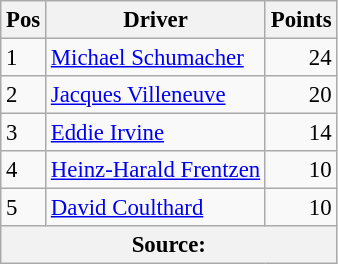<table class="wikitable" style="font-size: 95%;">
<tr>
<th>Pos</th>
<th>Driver</th>
<th>Points</th>
</tr>
<tr>
<td>1</td>
<td> <a href='#'>Michael Schumacher</a></td>
<td align="right">24</td>
</tr>
<tr>
<td>2</td>
<td> <a href='#'>Jacques Villeneuve</a></td>
<td align="right">20</td>
</tr>
<tr>
<td>3</td>
<td> <a href='#'>Eddie Irvine</a></td>
<td align="right">14</td>
</tr>
<tr>
<td>4</td>
<td> <a href='#'>Heinz-Harald Frentzen</a></td>
<td align="right">10</td>
</tr>
<tr>
<td>5</td>
<td> <a href='#'>David Coulthard</a></td>
<td align="right">10</td>
</tr>
<tr>
<th colspan=4>Source:</th>
</tr>
</table>
